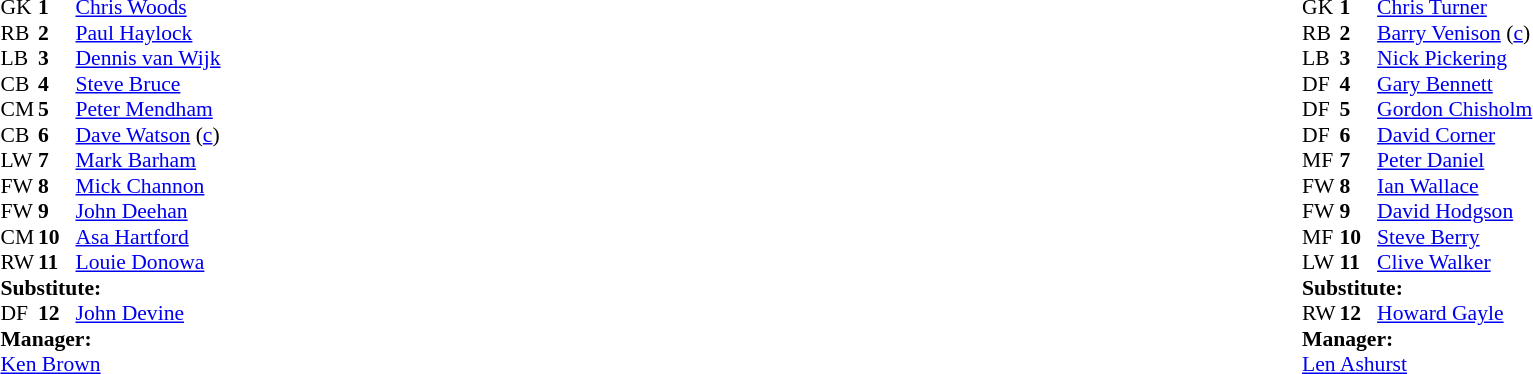<table width="100%">
<tr>
<td valign="top" width="50%"><br><table style="font-size: 90%" cellspacing="0" cellpadding="0">
<tr>
<td colspan="4"></td>
</tr>
<tr>
<th width="25"></th>
<th width="25"></th>
</tr>
<tr>
<td>GK</td>
<td><strong>1</strong></td>
<td> <a href='#'>Chris Woods</a></td>
</tr>
<tr>
<td>RB</td>
<td><strong>2</strong></td>
<td> <a href='#'>Paul Haylock</a></td>
</tr>
<tr>
<td>LB</td>
<td><strong>3</strong></td>
<td> <a href='#'>Dennis van Wijk</a></td>
</tr>
<tr>
<td>CB</td>
<td><strong>4</strong></td>
<td> <a href='#'>Steve Bruce</a></td>
</tr>
<tr>
<td>CM</td>
<td><strong>5</strong></td>
<td> <a href='#'>Peter Mendham</a></td>
</tr>
<tr>
<td>CB</td>
<td><strong>6</strong></td>
<td> <a href='#'>Dave Watson</a> (<a href='#'>c</a>)</td>
</tr>
<tr>
<td>LW</td>
<td><strong>7</strong></td>
<td> <a href='#'>Mark Barham</a></td>
</tr>
<tr>
<td>FW</td>
<td><strong>8</strong></td>
<td> <a href='#'>Mick Channon</a></td>
</tr>
<tr>
<td>FW</td>
<td><strong>9</strong></td>
<td> <a href='#'>John Deehan</a></td>
</tr>
<tr>
<td>CM</td>
<td><strong>10</strong></td>
<td> <a href='#'>Asa Hartford</a></td>
</tr>
<tr>
<td>RW</td>
<td><strong>11</strong></td>
<td> <a href='#'>Louie Donowa</a></td>
</tr>
<tr>
<td colspan=4><strong>Substitute:</strong></td>
</tr>
<tr>
<td>DF</td>
<td><strong>12</strong></td>
<td> <a href='#'>John Devine</a></td>
</tr>
<tr>
<td colspan=4><strong>Manager:</strong></td>
</tr>
<tr>
<td colspan="4"> <a href='#'>Ken Brown</a></td>
</tr>
</table>
</td>
<td valign="top" width="50%"><br><table style="font-size: 90%" cellspacing="0" cellpadding="0" align="center">
<tr>
<td colspan="4"></td>
</tr>
<tr>
<th width="25"></th>
<th width="25"></th>
</tr>
<tr>
<td>GK</td>
<td><strong>1</strong></td>
<td> <a href='#'>Chris Turner</a></td>
</tr>
<tr>
<td>RB</td>
<td><strong>2</strong></td>
<td> <a href='#'>Barry Venison</a> (<a href='#'>c</a>)</td>
</tr>
<tr>
<td>LB</td>
<td><strong>3</strong></td>
<td> <a href='#'>Nick Pickering</a></td>
</tr>
<tr>
<td>DF</td>
<td><strong>4</strong></td>
<td> <a href='#'>Gary Bennett</a></td>
</tr>
<tr>
<td>DF</td>
<td><strong>5</strong></td>
<td> <a href='#'>Gordon Chisholm</a></td>
</tr>
<tr>
<td>DF</td>
<td><strong>6</strong></td>
<td> <a href='#'>David Corner</a></td>
<td></td>
<td></td>
</tr>
<tr>
<td>MF</td>
<td><strong>7</strong></td>
<td> <a href='#'>Peter Daniel</a></td>
</tr>
<tr>
<td>FW</td>
<td><strong>8</strong></td>
<td> <a href='#'>Ian Wallace</a></td>
</tr>
<tr>
<td>FW</td>
<td><strong>9</strong></td>
<td> <a href='#'>David Hodgson</a></td>
</tr>
<tr>
<td>MF</td>
<td><strong>10</strong></td>
<td> <a href='#'>Steve Berry</a></td>
</tr>
<tr>
<td>LW</td>
<td><strong>11</strong></td>
<td> <a href='#'>Clive Walker</a></td>
</tr>
<tr>
<td colspan=4><strong>Substitute:</strong></td>
</tr>
<tr>
<td>RW</td>
<td><strong>12</strong></td>
<td> <a href='#'>Howard Gayle</a></td>
<td></td>
<td></td>
</tr>
<tr>
<td colspan=4><strong>Manager:</strong></td>
</tr>
<tr>
<td colspan="4"> <a href='#'>Len Ashurst</a></td>
</tr>
</table>
</td>
</tr>
</table>
